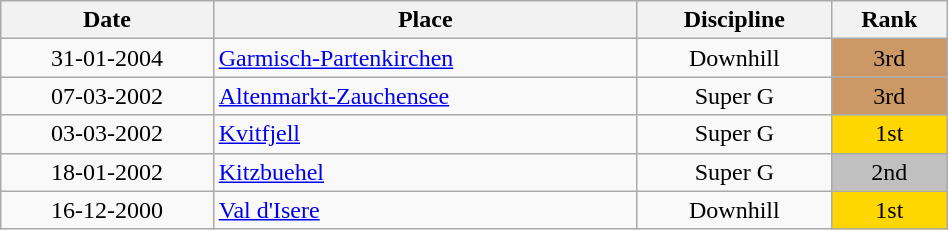<table class="wikitable sortable" width=50% style="font-size:100%; text-align:center;">
<tr>
<th>Date</th>
<th>Place</th>
<th>Discipline</th>
<th>Rank</th>
</tr>
<tr>
<td>31-01-2004</td>
<td align=left> <a href='#'>Garmisch-Partenkirchen</a></td>
<td>Downhill</td>
<td bgcolor=cc9966>3rd</td>
</tr>
<tr>
<td>07-03-2002</td>
<td align=left> <a href='#'>Altenmarkt-Zauchensee</a></td>
<td>Super G</td>
<td bgcolor=cc9966>3rd</td>
</tr>
<tr>
<td>03-03-2002</td>
<td align=left> <a href='#'>Kvitfjell</a></td>
<td>Super G</td>
<td bgcolor=gold>1st</td>
</tr>
<tr>
<td>18-01-2002</td>
<td align=left> <a href='#'>Kitzbuehel</a></td>
<td>Super G</td>
<td bgcolor=silver>2nd</td>
</tr>
<tr>
<td>16-12-2000</td>
<td align=left> <a href='#'>Val d'Isere</a></td>
<td>Downhill</td>
<td bgcolor=gold>1st</td>
</tr>
</table>
